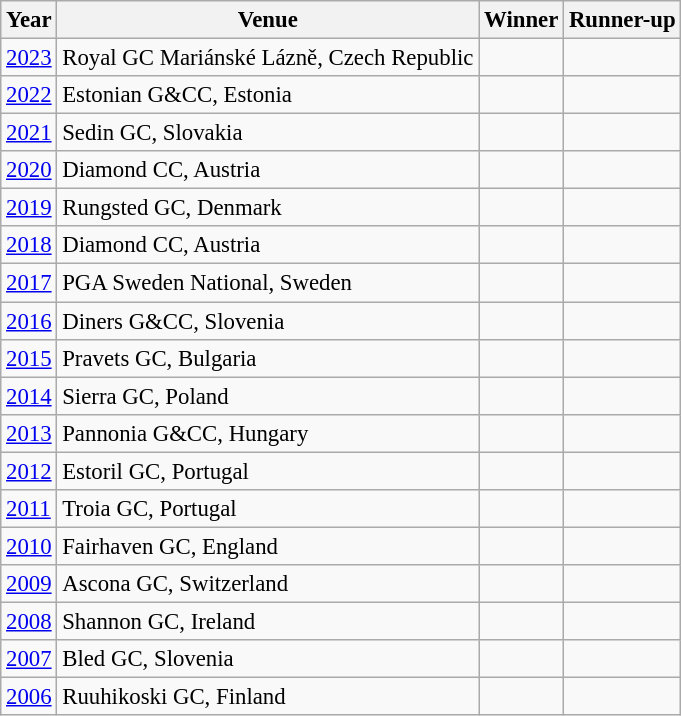<table class="wikitable sortable" style="font-size:95%;">
<tr>
<th>Year</th>
<th>Venue</th>
<th>Winner</th>
<th>Runner-up</th>
</tr>
<tr>
<td><a href='#'>2023</a></td>
<td>Royal GC Mariánské Lázně, Czech Republic</td>
<td></td>
<td></td>
</tr>
<tr>
<td><a href='#'>2022</a></td>
<td>Estonian G&CC, Estonia</td>
<td></td>
<td></td>
</tr>
<tr>
<td><a href='#'>2021</a></td>
<td>Sedin GC, Slovakia</td>
<td></td>
<td></td>
</tr>
<tr>
<td><a href='#'>2020</a></td>
<td>Diamond CC, Austria</td>
<td></td>
<td></td>
</tr>
<tr>
<td><a href='#'>2019</a></td>
<td>Rungsted GC, Denmark</td>
<td></td>
<td></td>
</tr>
<tr>
<td><a href='#'>2018</a></td>
<td>Diamond CC, Austria</td>
<td></td>
<td></td>
</tr>
<tr>
<td><a href='#'>2017</a></td>
<td>PGA Sweden National, Sweden</td>
<td></td>
<td></td>
</tr>
<tr>
<td><a href='#'>2016</a></td>
<td>Diners G&CC, Slovenia</td>
<td></td>
<td></td>
</tr>
<tr>
<td><a href='#'>2015</a></td>
<td>Pravets GC, Bulgaria</td>
<td></td>
<td></td>
</tr>
<tr>
<td><a href='#'>2014</a></td>
<td>Sierra GC, Poland</td>
<td></td>
<td></td>
</tr>
<tr>
<td><a href='#'>2013</a></td>
<td>Pannonia G&CC, Hungary</td>
<td></td>
<td></td>
</tr>
<tr>
<td><a href='#'>2012</a></td>
<td>Estoril GC, Portugal</td>
<td></td>
<td></td>
</tr>
<tr>
<td><a href='#'>2011</a></td>
<td>Troia GC, Portugal</td>
<td></td>
<td></td>
</tr>
<tr>
<td><a href='#'>2010</a></td>
<td>Fairhaven GC, England</td>
<td></td>
<td></td>
</tr>
<tr>
<td><a href='#'>2009</a></td>
<td>Ascona GC, Switzerland</td>
<td></td>
<td></td>
</tr>
<tr>
<td><a href='#'>2008</a></td>
<td>Shannon GC, Ireland</td>
<td></td>
<td></td>
</tr>
<tr>
<td><a href='#'>2007</a></td>
<td>Bled GC, Slovenia</td>
<td></td>
<td></td>
</tr>
<tr>
<td><a href='#'>2006</a></td>
<td>Ruuhikoski GC, Finland</td>
<td></td>
<td></td>
</tr>
</table>
